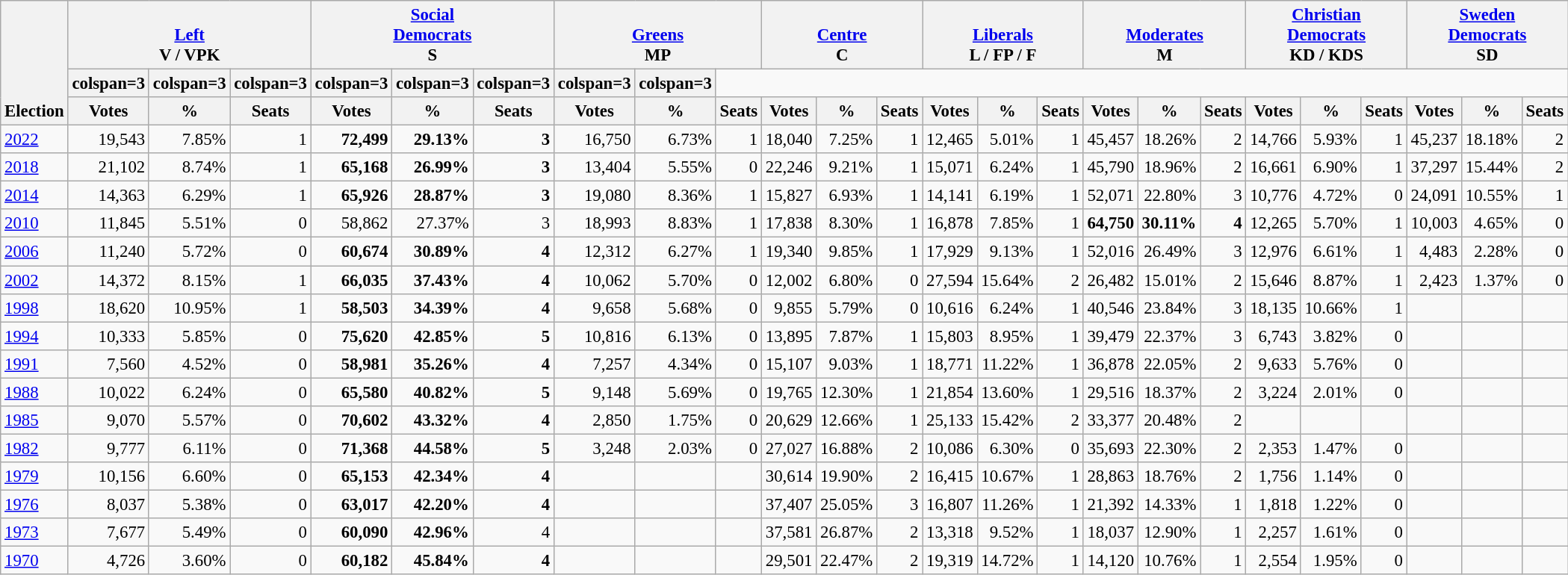<table class="wikitable" border="1" style="font-size:95%; text-align:right;">
<tr>
<th style="text-align:left;" valign=bottom rowspan=3>Election</th>
<th valign=bottom colspan=3><a href='#'>Left</a><br>V / VPK</th>
<th valign=bottom colspan=3><a href='#'>Social<br>Democrats</a><br>S</th>
<th valign=bottom colspan=3><a href='#'>Greens</a><br>MP</th>
<th valign=bottom colspan=3><a href='#'>Centre</a><br>C</th>
<th valign=bottom colspan=3><a href='#'>Liberals</a><br>L / FP / F</th>
<th valign=bottom colspan=3><a href='#'>Moderates</a><br>M</th>
<th valign=bottom colspan=3><a href='#'>Christian<br>Democrats</a><br>KD / KDS</th>
<th valign=bottom colspan=3><a href='#'>Sweden<br>Democrats</a><br>SD</th>
</tr>
<tr>
<th>colspan=3 </th>
<th>colspan=3 </th>
<th>colspan=3 </th>
<th>colspan=3 </th>
<th>colspan=3 </th>
<th>colspan=3 </th>
<th>colspan=3 </th>
<th>colspan=3 </th>
</tr>
<tr>
<th>Votes</th>
<th>%</th>
<th>Seats</th>
<th>Votes</th>
<th>%</th>
<th>Seats</th>
<th>Votes</th>
<th>%</th>
<th>Seats</th>
<th>Votes</th>
<th>%</th>
<th>Seats</th>
<th>Votes</th>
<th>%</th>
<th>Seats</th>
<th>Votes</th>
<th>%</th>
<th>Seats</th>
<th>Votes</th>
<th>%</th>
<th>Seats</th>
<th>Votes</th>
<th>%</th>
<th>Seats</th>
</tr>
<tr>
<td align=left><a href='#'>2022</a></td>
<td>19,543</td>
<td>7.85%</td>
<td>1</td>
<td><strong>72,499</strong></td>
<td><strong>29.13%</strong></td>
<td><strong>3</strong></td>
<td>16,750</td>
<td>6.73%</td>
<td>1</td>
<td>18,040</td>
<td>7.25%</td>
<td>1</td>
<td>12,465</td>
<td>5.01%</td>
<td>1</td>
<td>45,457</td>
<td>18.26%</td>
<td>2</td>
<td>14,766</td>
<td>5.93%</td>
<td>1</td>
<td>45,237</td>
<td>18.18%</td>
<td>2</td>
</tr>
<tr>
<td align=left><a href='#'>2018</a></td>
<td>21,102</td>
<td>8.74%</td>
<td>1</td>
<td><strong>65,168</strong></td>
<td><strong>26.99%</strong></td>
<td><strong>3</strong></td>
<td>13,404</td>
<td>5.55%</td>
<td>0</td>
<td>22,246</td>
<td>9.21%</td>
<td>1</td>
<td>15,071</td>
<td>6.24%</td>
<td>1</td>
<td>45,790</td>
<td>18.96%</td>
<td>2</td>
<td>16,661</td>
<td>6.90%</td>
<td>1</td>
<td>37,297</td>
<td>15.44%</td>
<td>2</td>
</tr>
<tr>
<td align=left><a href='#'>2014</a></td>
<td>14,363</td>
<td>6.29%</td>
<td>1</td>
<td><strong>65,926</strong></td>
<td><strong>28.87%</strong></td>
<td><strong>3</strong></td>
<td>19,080</td>
<td>8.36%</td>
<td>1</td>
<td>15,827</td>
<td>6.93%</td>
<td>1</td>
<td>14,141</td>
<td>6.19%</td>
<td>1</td>
<td>52,071</td>
<td>22.80%</td>
<td>3</td>
<td>10,776</td>
<td>4.72%</td>
<td>0</td>
<td>24,091</td>
<td>10.55%</td>
<td>1</td>
</tr>
<tr>
<td align=left><a href='#'>2010</a></td>
<td>11,845</td>
<td>5.51%</td>
<td>0</td>
<td>58,862</td>
<td>27.37%</td>
<td>3</td>
<td>18,993</td>
<td>8.83%</td>
<td>1</td>
<td>17,838</td>
<td>8.30%</td>
<td>1</td>
<td>16,878</td>
<td>7.85%</td>
<td>1</td>
<td><strong>64,750</strong></td>
<td><strong>30.11%</strong></td>
<td><strong>4</strong></td>
<td>12,265</td>
<td>5.70%</td>
<td>1</td>
<td>10,003</td>
<td>4.65%</td>
<td>0</td>
</tr>
<tr>
<td align=left><a href='#'>2006</a></td>
<td>11,240</td>
<td>5.72%</td>
<td>0</td>
<td><strong>60,674</strong></td>
<td><strong>30.89%</strong></td>
<td><strong>4</strong></td>
<td>12,312</td>
<td>6.27%</td>
<td>1</td>
<td>19,340</td>
<td>9.85%</td>
<td>1</td>
<td>17,929</td>
<td>9.13%</td>
<td>1</td>
<td>52,016</td>
<td>26.49%</td>
<td>3</td>
<td>12,976</td>
<td>6.61%</td>
<td>1</td>
<td>4,483</td>
<td>2.28%</td>
<td>0</td>
</tr>
<tr>
<td align=left><a href='#'>2002</a></td>
<td>14,372</td>
<td>8.15%</td>
<td>1</td>
<td><strong>66,035</strong></td>
<td><strong>37.43%</strong></td>
<td><strong>4</strong></td>
<td>10,062</td>
<td>5.70%</td>
<td>0</td>
<td>12,002</td>
<td>6.80%</td>
<td>0</td>
<td>27,594</td>
<td>15.64%</td>
<td>2</td>
<td>26,482</td>
<td>15.01%</td>
<td>2</td>
<td>15,646</td>
<td>8.87%</td>
<td>1</td>
<td>2,423</td>
<td>1.37%</td>
<td>0</td>
</tr>
<tr>
<td align=left><a href='#'>1998</a></td>
<td>18,620</td>
<td>10.95%</td>
<td>1</td>
<td><strong>58,503</strong></td>
<td><strong>34.39%</strong></td>
<td><strong>4</strong></td>
<td>9,658</td>
<td>5.68%</td>
<td>0</td>
<td>9,855</td>
<td>5.79%</td>
<td>0</td>
<td>10,616</td>
<td>6.24%</td>
<td>1</td>
<td>40,546</td>
<td>23.84%</td>
<td>3</td>
<td>18,135</td>
<td>10.66%</td>
<td>1</td>
<td></td>
<td></td>
<td></td>
</tr>
<tr>
<td align=left><a href='#'>1994</a></td>
<td>10,333</td>
<td>5.85%</td>
<td>0</td>
<td><strong>75,620</strong></td>
<td><strong>42.85%</strong></td>
<td><strong>5</strong></td>
<td>10,816</td>
<td>6.13%</td>
<td>0</td>
<td>13,895</td>
<td>7.87%</td>
<td>1</td>
<td>15,803</td>
<td>8.95%</td>
<td>1</td>
<td>39,479</td>
<td>22.37%</td>
<td>3</td>
<td>6,743</td>
<td>3.82%</td>
<td>0</td>
<td></td>
<td></td>
<td></td>
</tr>
<tr>
<td align=left><a href='#'>1991</a></td>
<td>7,560</td>
<td>4.52%</td>
<td>0</td>
<td><strong>58,981</strong></td>
<td><strong>35.26%</strong></td>
<td><strong>4</strong></td>
<td>7,257</td>
<td>4.34%</td>
<td>0</td>
<td>15,107</td>
<td>9.03%</td>
<td>1</td>
<td>18,771</td>
<td>11.22%</td>
<td>1</td>
<td>36,878</td>
<td>22.05%</td>
<td>2</td>
<td>9,633</td>
<td>5.76%</td>
<td>0</td>
<td></td>
<td></td>
<td></td>
</tr>
<tr>
<td align=left><a href='#'>1988</a></td>
<td>10,022</td>
<td>6.24%</td>
<td>0</td>
<td><strong>65,580</strong></td>
<td><strong>40.82%</strong></td>
<td><strong>5</strong></td>
<td>9,148</td>
<td>5.69%</td>
<td>0</td>
<td>19,765</td>
<td>12.30%</td>
<td>1</td>
<td>21,854</td>
<td>13.60%</td>
<td>1</td>
<td>29,516</td>
<td>18.37%</td>
<td>2</td>
<td>3,224</td>
<td>2.01%</td>
<td>0</td>
<td></td>
<td></td>
<td></td>
</tr>
<tr>
<td align=left><a href='#'>1985</a></td>
<td>9,070</td>
<td>5.57%</td>
<td>0</td>
<td><strong>70,602</strong></td>
<td><strong>43.32%</strong></td>
<td><strong>4</strong></td>
<td>2,850</td>
<td>1.75%</td>
<td>0</td>
<td>20,629</td>
<td>12.66%</td>
<td>1</td>
<td>25,133</td>
<td>15.42%</td>
<td>2</td>
<td>33,377</td>
<td>20.48%</td>
<td>2</td>
<td></td>
<td></td>
<td></td>
<td></td>
<td></td>
<td></td>
</tr>
<tr>
<td align=left><a href='#'>1982</a></td>
<td>9,777</td>
<td>6.11%</td>
<td>0</td>
<td><strong>71,368</strong></td>
<td><strong>44.58%</strong></td>
<td><strong>5</strong></td>
<td>3,248</td>
<td>2.03%</td>
<td>0</td>
<td>27,027</td>
<td>16.88%</td>
<td>2</td>
<td>10,086</td>
<td>6.30%</td>
<td>0</td>
<td>35,693</td>
<td>22.30%</td>
<td>2</td>
<td>2,353</td>
<td>1.47%</td>
<td>0</td>
<td></td>
<td></td>
<td></td>
</tr>
<tr>
<td align=left><a href='#'>1979</a></td>
<td>10,156</td>
<td>6.60%</td>
<td>0</td>
<td><strong>65,153</strong></td>
<td><strong>42.34%</strong></td>
<td><strong>4</strong></td>
<td></td>
<td></td>
<td></td>
<td>30,614</td>
<td>19.90%</td>
<td>2</td>
<td>16,415</td>
<td>10.67%</td>
<td>1</td>
<td>28,863</td>
<td>18.76%</td>
<td>2</td>
<td>1,756</td>
<td>1.14%</td>
<td>0</td>
<td></td>
<td></td>
<td></td>
</tr>
<tr>
<td align=left><a href='#'>1976</a></td>
<td>8,037</td>
<td>5.38%</td>
<td>0</td>
<td><strong>63,017</strong></td>
<td><strong>42.20%</strong></td>
<td><strong>4</strong></td>
<td></td>
<td></td>
<td></td>
<td>37,407</td>
<td>25.05%</td>
<td>3</td>
<td>16,807</td>
<td>11.26%</td>
<td>1</td>
<td>21,392</td>
<td>14.33%</td>
<td>1</td>
<td>1,818</td>
<td>1.22%</td>
<td>0</td>
<td></td>
<td></td>
<td></td>
</tr>
<tr>
<td align=left><a href='#'>1973</a></td>
<td>7,677</td>
<td>5.49%</td>
<td>0</td>
<td><strong>60,090</strong></td>
<td><strong>42.96%</strong></td>
<td>4</td>
<td></td>
<td></td>
<td></td>
<td>37,581</td>
<td>26.87%</td>
<td>2</td>
<td>13,318</td>
<td>9.52%</td>
<td>1</td>
<td>18,037</td>
<td>12.90%</td>
<td>1</td>
<td>2,257</td>
<td>1.61%</td>
<td>0</td>
<td></td>
<td></td>
<td></td>
</tr>
<tr>
<td align=left><a href='#'>1970</a></td>
<td>4,726</td>
<td>3.60%</td>
<td>0</td>
<td><strong>60,182</strong></td>
<td><strong>45.84%</strong></td>
<td><strong>4</strong></td>
<td></td>
<td></td>
<td></td>
<td>29,501</td>
<td>22.47%</td>
<td>2</td>
<td>19,319</td>
<td>14.72%</td>
<td>1</td>
<td>14,120</td>
<td>10.76%</td>
<td>1</td>
<td>2,554</td>
<td>1.95%</td>
<td>0</td>
<td></td>
<td></td>
<td></td>
</tr>
</table>
